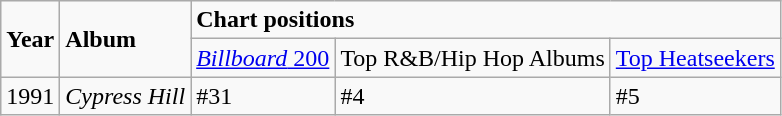<table class="wikitable">
<tr>
<td rowspan="2"><strong>Year</strong></td>
<td rowspan="2"><strong>Album</strong></td>
<td colspan="3"><strong>Chart positions</strong></td>
</tr>
<tr>
<td><a href='#'><em>Billboard</em> 200</a></td>
<td>Top R&B/Hip Hop Albums</td>
<td><a href='#'>Top Heatseekers</a></td>
</tr>
<tr>
<td>1991</td>
<td><em>Cypress Hill</em></td>
<td>#31</td>
<td>#4</td>
<td>#5</td>
</tr>
</table>
